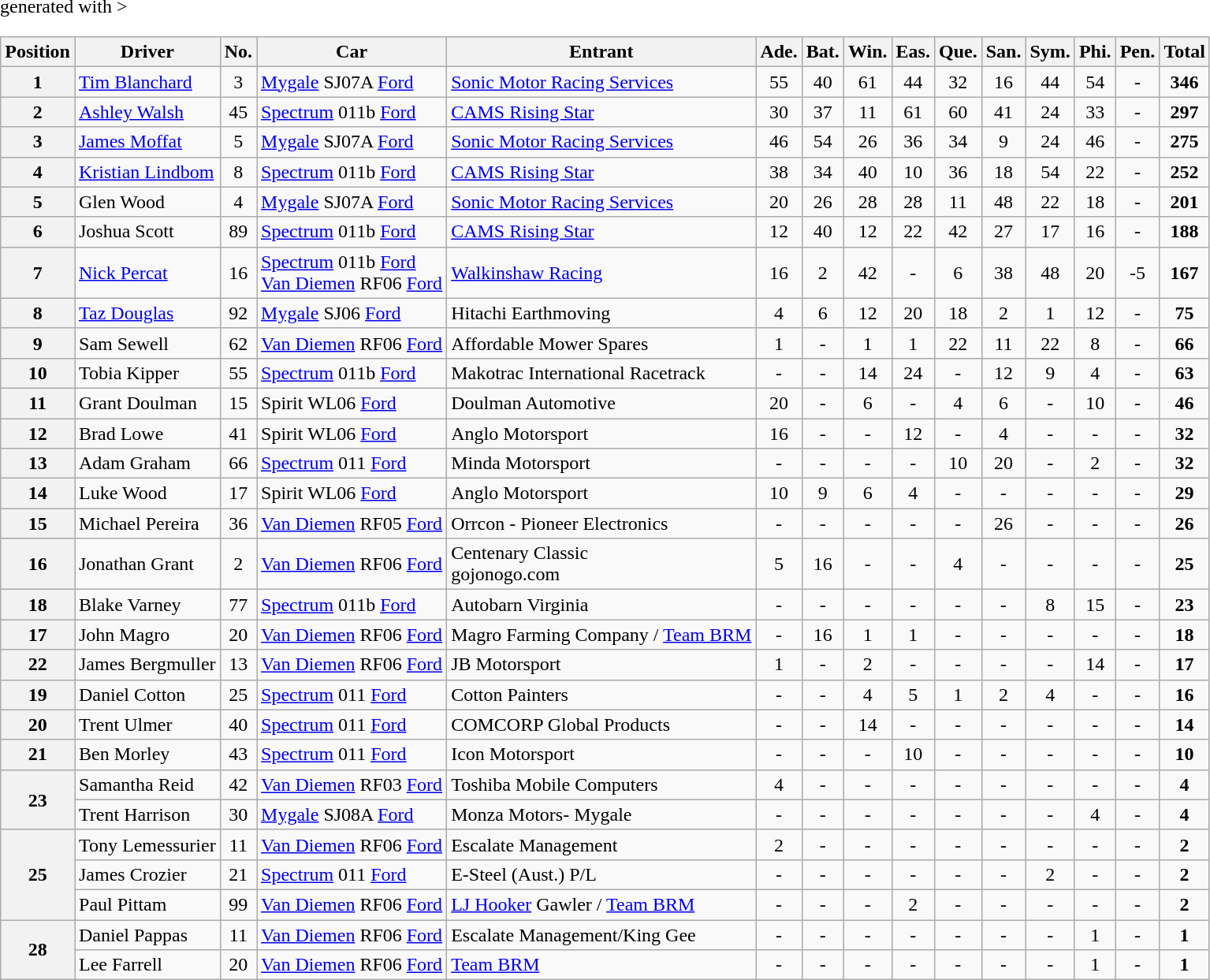<table class="wikitable" <hiddentext>generated with >
<tr>
<th>Position</th>
<th>Driver</th>
<th>No.</th>
<th>Car</th>
<th>Entrant</th>
<th>Ade.</th>
<th>Bat.</th>
<th>Win.</th>
<th>Eas.</th>
<th>Que.</th>
<th>San.</th>
<th>Sym.</th>
<th>Phi.</th>
<th>Pen.</th>
<th>Total</th>
</tr>
<tr>
<th>1</th>
<td><a href='#'>Tim Blanchard</a></td>
<td align="center">3</td>
<td><a href='#'>Mygale</a> SJ07A <a href='#'>Ford</a></td>
<td><a href='#'>Sonic Motor Racing Services</a></td>
<td align="center">55</td>
<td align="center">40</td>
<td align="center">61</td>
<td align="center">44</td>
<td align="center">32</td>
<td align="center">16</td>
<td align="center">44</td>
<td align="center">54</td>
<td align="center">-</td>
<td align="center"><strong>346</strong></td>
</tr>
<tr>
<th>2</th>
<td><a href='#'>Ashley Walsh</a></td>
<td align="center">45</td>
<td><a href='#'>Spectrum</a> 011b <a href='#'>Ford</a></td>
<td><a href='#'>CAMS Rising Star</a></td>
<td align="center">30</td>
<td align="center">37</td>
<td align="center">11</td>
<td align="center">61</td>
<td align="center">60</td>
<td align="center">41</td>
<td align="center">24</td>
<td align="center">33</td>
<td align="center">-</td>
<td align="center"><strong>297</strong></td>
</tr>
<tr>
<th>3</th>
<td><a href='#'>James Moffat</a></td>
<td align="center">5</td>
<td><a href='#'>Mygale</a> SJ07A <a href='#'>Ford</a></td>
<td><a href='#'>Sonic Motor Racing Services</a></td>
<td align="center">46</td>
<td align="center">54</td>
<td align="center">26</td>
<td align="center">36</td>
<td align="center">34</td>
<td align="center">9</td>
<td align="center">24</td>
<td align="center">46</td>
<td align="center">-</td>
<td align="center"><strong>275</strong></td>
</tr>
<tr>
<th>4</th>
<td><a href='#'>Kristian Lindbom</a></td>
<td align="center">8</td>
<td><a href='#'>Spectrum</a> 011b <a href='#'>Ford</a></td>
<td><a href='#'>CAMS Rising Star</a></td>
<td align="center">38</td>
<td align="center">34</td>
<td align="center">40</td>
<td align="center">10</td>
<td align="center">36</td>
<td align="center">18</td>
<td align="center">54</td>
<td align="center">22</td>
<td align="center">-</td>
<td align="center"><strong>252</strong></td>
</tr>
<tr>
<th>5</th>
<td>Glen Wood</td>
<td align="center">4</td>
<td><a href='#'>Mygale</a> SJ07A <a href='#'>Ford</a></td>
<td><a href='#'>Sonic Motor Racing Services</a></td>
<td align="center">20</td>
<td align="center">26</td>
<td align="center">28</td>
<td align="center">28</td>
<td align="center">11</td>
<td align="center">48</td>
<td align="center">22</td>
<td align="center">18</td>
<td align="center">-</td>
<td align="center"><strong>201</strong></td>
</tr>
<tr>
<th>6</th>
<td>Joshua Scott</td>
<td align="center">89</td>
<td><a href='#'>Spectrum</a> 011b <a href='#'>Ford</a></td>
<td><a href='#'>CAMS Rising Star</a></td>
<td align="center">12</td>
<td align="center">40</td>
<td align="center">12</td>
<td align="center">22</td>
<td align="center">42</td>
<td align="center">27</td>
<td align="center">17</td>
<td align="center">16</td>
<td align="center">-</td>
<td align="center"><strong>188</strong></td>
</tr>
<tr>
<th>7</th>
<td><a href='#'>Nick Percat</a></td>
<td align="center">16</td>
<td><a href='#'>Spectrum</a> 011b <a href='#'>Ford</a><br><a href='#'>Van Diemen</a> RF06 <a href='#'>Ford</a></td>
<td><a href='#'>Walkinshaw Racing</a></td>
<td align="center">16</td>
<td align="center">2</td>
<td align="center">42</td>
<td align="center">-</td>
<td align="center">6</td>
<td align="center">38</td>
<td align="center">48</td>
<td align="center">20</td>
<td align="center">-5</td>
<td align="center"><strong>167</strong></td>
</tr>
<tr>
<th>8</th>
<td><a href='#'>Taz Douglas</a></td>
<td align="center">92</td>
<td><a href='#'>Mygale</a> SJ06 <a href='#'>Ford</a></td>
<td>Hitachi Earthmoving</td>
<td align="center">4</td>
<td align="center">6</td>
<td align="center">12</td>
<td align="center">20</td>
<td align="center">18</td>
<td align="center">2</td>
<td align="center">1</td>
<td align="center">12</td>
<td align="center">-</td>
<td align="center"><strong>75</strong></td>
</tr>
<tr>
<th>9</th>
<td>Sam Sewell</td>
<td align="center">62</td>
<td><a href='#'>Van Diemen</a> RF06 <a href='#'>Ford</a></td>
<td>Affordable Mower Spares</td>
<td align="center">1</td>
<td align="center">-</td>
<td align="center">1</td>
<td align="center">1</td>
<td align="center">22</td>
<td align="center">11</td>
<td align="center">22</td>
<td align="center">8</td>
<td align="center">-</td>
<td align="center"><strong>66</strong></td>
</tr>
<tr>
<th>10</th>
<td>Tobia Kipper</td>
<td align="center">55</td>
<td><a href='#'>Spectrum</a> 011b <a href='#'>Ford</a></td>
<td>Makotrac International Racetrack</td>
<td align="center">-</td>
<td align="center">-</td>
<td align="center">14</td>
<td align="center">24</td>
<td align="center">-</td>
<td align="center">12</td>
<td align="center">9</td>
<td align="center">4</td>
<td align="center">-</td>
<td align="center"><strong>63</strong></td>
</tr>
<tr>
<th>11</th>
<td>Grant Doulman</td>
<td align="center">15</td>
<td>Spirit WL06 <a href='#'>Ford</a></td>
<td>Doulman Automotive</td>
<td align="center">20</td>
<td align="center">-</td>
<td align="center">6</td>
<td align="center">-</td>
<td align="center">4</td>
<td align="center">6</td>
<td align="center">-</td>
<td align="center">10</td>
<td align="center">-</td>
<td align="center"><strong>46</strong></td>
</tr>
<tr>
<th>12</th>
<td>Brad Lowe</td>
<td align="center">41</td>
<td>Spirit WL06 <a href='#'>Ford</a></td>
<td>Anglo Motorsport</td>
<td align="center">16</td>
<td align="center">-</td>
<td align="center">-</td>
<td align="center">12</td>
<td align="center">-</td>
<td align="center">4</td>
<td align="center">-</td>
<td align="center">-</td>
<td align="center">-</td>
<td align="center"><strong>32</strong></td>
</tr>
<tr>
<th>13</th>
<td>Adam Graham</td>
<td align="center">66</td>
<td><a href='#'>Spectrum</a> 011 <a href='#'>Ford</a></td>
<td>Minda Motorsport</td>
<td align="center">-</td>
<td align="center">-</td>
<td align="center">-</td>
<td align="center">-</td>
<td align="center">10</td>
<td align="center">20</td>
<td align="center">-</td>
<td align="center">2</td>
<td align="center">-</td>
<td align="center"><strong>32</strong></td>
</tr>
<tr>
<th>14</th>
<td>Luke Wood</td>
<td align="center">17</td>
<td>Spirit WL06 <a href='#'>Ford</a></td>
<td>Anglo Motorsport</td>
<td align="center">10</td>
<td align="center">9</td>
<td align="center">6</td>
<td align="center">4</td>
<td align="center">-</td>
<td align="center">-</td>
<td align="center">-</td>
<td align="center">-</td>
<td align="center">-</td>
<td align="center"><strong>29</strong></td>
</tr>
<tr>
<th>15</th>
<td>Michael Pereira</td>
<td align="center">36</td>
<td><a href='#'>Van Diemen</a> RF05 <a href='#'>Ford</a></td>
<td>Orrcon - Pioneer Electronics</td>
<td align="center">-</td>
<td align="center">-</td>
<td align="center">-</td>
<td align="center">-</td>
<td align="center">-</td>
<td align="center">26</td>
<td align="center">-</td>
<td align="center">-</td>
<td align="center">-</td>
<td align="center"><strong>26</strong></td>
</tr>
<tr>
<th>16</th>
<td>Jonathan Grant</td>
<td align="center">2</td>
<td><a href='#'>Van Diemen</a> RF06 <a href='#'>Ford</a></td>
<td>Centenary Classic<br>gojonogo.com</td>
<td align="center">5</td>
<td align="center">16</td>
<td align="center">-</td>
<td align="center">-</td>
<td align="center">4</td>
<td align="center">-</td>
<td align="center">-</td>
<td align="center">-</td>
<td align="center">-</td>
<td align="center"><strong>25</strong></td>
</tr>
<tr>
<th>18</th>
<td>Blake Varney</td>
<td align="center">77</td>
<td><a href='#'>Spectrum</a> 011b <a href='#'>Ford</a></td>
<td>Autobarn Virginia</td>
<td align="center">-</td>
<td align="center">-</td>
<td align="center">-</td>
<td align="center">-</td>
<td align="center">-</td>
<td align="center">-</td>
<td align="center">8</td>
<td align="center">15</td>
<td align="center">-</td>
<td align="center"><strong>23</strong></td>
</tr>
<tr>
<th>17</th>
<td>John Magro</td>
<td align="center">20</td>
<td><a href='#'>Van Diemen</a> RF06 <a href='#'>Ford</a></td>
<td>Magro Farming Company / <a href='#'>Team BRM</a></td>
<td align="center">-</td>
<td align="center">16</td>
<td align="center">1</td>
<td align="center">1</td>
<td align="center">-</td>
<td align="center">-</td>
<td align="center">-</td>
<td align="center">-</td>
<td align="center">-</td>
<td align="center"><strong>18</strong></td>
</tr>
<tr>
<th>22</th>
<td>James Bergmuller</td>
<td align="center">13</td>
<td><a href='#'>Van Diemen</a> RF06 <a href='#'>Ford</a></td>
<td>JB Motorsport</td>
<td align="center">1</td>
<td align="center">-</td>
<td align="center">2</td>
<td align="center">-</td>
<td align="center">-</td>
<td align="center">-</td>
<td align="center">-</td>
<td align="center">14</td>
<td align="center">-</td>
<td align="center"><strong>17</strong></td>
</tr>
<tr>
<th>19</th>
<td>Daniel Cotton</td>
<td align="center">25</td>
<td><a href='#'>Spectrum</a> 011 <a href='#'>Ford</a></td>
<td>Cotton Painters</td>
<td align="center">-</td>
<td align="center">-</td>
<td align="center">4</td>
<td align="center">5</td>
<td align="center">1</td>
<td align="center">2</td>
<td align="center">4</td>
<td align="center">-</td>
<td align="center">-</td>
<td align="center"><strong>16</strong></td>
</tr>
<tr>
<th>20</th>
<td>Trent Ulmer</td>
<td align="center">40</td>
<td><a href='#'>Spectrum</a> 011 <a href='#'>Ford</a></td>
<td>COMCORP Global Products</td>
<td align="center">-</td>
<td align="center">-</td>
<td align="center">14</td>
<td align="center">-</td>
<td align="center">-</td>
<td align="center">-</td>
<td align="center">-</td>
<td align="center">-</td>
<td align="center">-</td>
<td align="center"><strong>14</strong></td>
</tr>
<tr>
<th>21</th>
<td>Ben Morley</td>
<td align="center">43</td>
<td><a href='#'>Spectrum</a> 011 <a href='#'>Ford</a></td>
<td>Icon Motorsport</td>
<td align="center">-</td>
<td align="center">-</td>
<td align="center">-</td>
<td align="center">10</td>
<td align="center">-</td>
<td align="center">-</td>
<td align="center">-</td>
<td align="center">-</td>
<td align="center">-</td>
<td align="center"><strong>10</strong></td>
</tr>
<tr>
<th rowspan=2>23</th>
<td>Samantha Reid</td>
<td align="center">42</td>
<td><a href='#'>Van Diemen</a> RF03 <a href='#'>Ford</a></td>
<td>Toshiba Mobile Computers</td>
<td align="center">4</td>
<td align="center">-</td>
<td align="center">-</td>
<td align="center">-</td>
<td align="center">-</td>
<td align="center">-</td>
<td align="center">-</td>
<td align="center">-</td>
<td align="center">-</td>
<td align="center"><strong>4</strong></td>
</tr>
<tr>
<td>Trent Harrison</td>
<td align="center">30</td>
<td><a href='#'>Mygale</a> SJ08A <a href='#'>Ford</a></td>
<td>Monza Motors- Mygale</td>
<td align="center">-</td>
<td align="center">-</td>
<td align="center">-</td>
<td align="center">-</td>
<td align="center">-</td>
<td align="center">-</td>
<td align="center">-</td>
<td align="center">4</td>
<td align="center">-</td>
<td align="center"><strong>4</strong></td>
</tr>
<tr>
<th rowspan=3>25</th>
<td>Tony Lemessurier</td>
<td align="center">11</td>
<td><a href='#'>Van Diemen</a> RF06 <a href='#'>Ford</a></td>
<td>Escalate Management</td>
<td align="center">2</td>
<td align="center">-</td>
<td align="center">-</td>
<td align="center">-</td>
<td align="center">-</td>
<td align="center">-</td>
<td align="center">-</td>
<td align="center">-</td>
<td align="center">-</td>
<td align="center"><strong>2</strong></td>
</tr>
<tr>
<td>James Crozier</td>
<td align="center">21</td>
<td><a href='#'>Spectrum</a> 011 <a href='#'>Ford</a></td>
<td>E-Steel (Aust.) P/L</td>
<td align="center">-</td>
<td align="center">-</td>
<td align="center">-</td>
<td align="center">-</td>
<td align="center">-</td>
<td align="center">-</td>
<td align="center">2</td>
<td align="center">-</td>
<td align="center">-</td>
<td align="center"><strong>2</strong></td>
</tr>
<tr>
<td>Paul Pittam</td>
<td align="center">99</td>
<td><a href='#'>Van Diemen</a> RF06 <a href='#'>Ford</a></td>
<td><a href='#'>LJ Hooker</a> Gawler / <a href='#'>Team BRM</a></td>
<td align="center">-</td>
<td align="center">-</td>
<td align="center">-</td>
<td align="center">2</td>
<td align="center">-</td>
<td align="center">-</td>
<td align="center">-</td>
<td align="center">-</td>
<td align="center">-</td>
<td align="center"><strong>2</strong></td>
</tr>
<tr>
<th rowspan=2>28</th>
<td>Daniel Pappas</td>
<td align="center">11</td>
<td><a href='#'>Van Diemen</a> RF06 <a href='#'>Ford</a></td>
<td>Escalate Management/King Gee</td>
<td align="center">-</td>
<td align="center">-</td>
<td align="center">-</td>
<td align="center">-</td>
<td align="center">-</td>
<td align="center">-</td>
<td align="center">-</td>
<td align="center">1</td>
<td align="center">-</td>
<td align="center"><strong>1</strong></td>
</tr>
<tr>
<td>Lee Farrell</td>
<td align="center">20</td>
<td><a href='#'>Van Diemen</a> RF06 <a href='#'>Ford</a></td>
<td><a href='#'>Team BRM</a></td>
<td align="center">-</td>
<td align="center">-</td>
<td align="center">-</td>
<td align="center">-</td>
<td align="center">-</td>
<td align="center">-</td>
<td align="center">-</td>
<td align="center">1</td>
<td align="center">-</td>
<td align="center"><strong>1</strong></td>
</tr>
</table>
